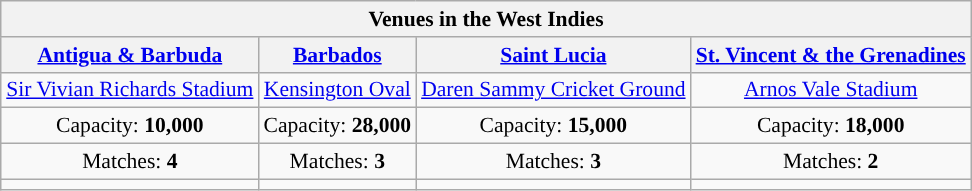<table class="wikitable" style="text-align:center;margin:auto;font-size:90%;">
<tr>
<th colspan="4">Venues in the West Indies</th>
</tr>
<tr>
<th><a href='#'>Antigua & Barbuda</a></th>
<th><a href='#'>Barbados</a></th>
<th><a href='#'>Saint Lucia</a></th>
<th><a href='#'>St. Vincent & the Grenadines</a></th>
</tr>
<tr>
<td><a href='#'>Sir Vivian Richards Stadium</a></td>
<td><a href='#'>Kensington Oval</a></td>
<td><a href='#'>Daren Sammy Cricket Ground</a></td>
<td><a href='#'>Arnos Vale Stadium</a></td>
</tr>
<tr>
<td>Capacity: <strong>10,000</strong></td>
<td>Capacity: <strong>28,000</strong></td>
<td>Capacity: <strong>15,000</strong></td>
<td>Capacity: <strong>18,000</strong></td>
</tr>
<tr>
<td>Matches: <strong>4</strong></td>
<td>Matches: <strong>3</strong></td>
<td>Matches: <strong>3</strong></td>
<td>Matches: <strong>2</strong></td>
</tr>
<tr>
<td></td>
<td></td>
<td></td>
<td></td>
</tr>
</table>
